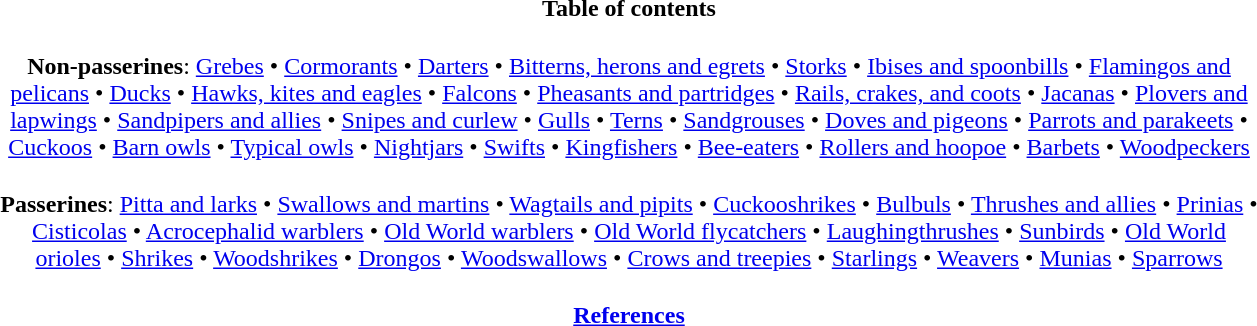<table class="toccolours" style="margin:0 auto; width:55em;">
<tr>
<th>Table of contents</th>
</tr>
<tr>
<td class="wikitable nowraplinks" style="padding:0 2% 0 2%; text-align:center;"><br><strong>Non-passerines</strong>:
<a href='#'>Grebes</a> •
<a href='#'>Cormorants</a> •
<a href='#'>Darters</a> •
<a href='#'>Bitterns, herons and egrets</a> •
<a href='#'>Storks</a> •
<a href='#'>Ibises and spoonbills</a> •
<a href='#'>Flamingos and pelicans</a> •
<a href='#'>Ducks</a> •
<a href='#'>Hawks, kites and eagles</a> •
<a href='#'>Falcons</a> •
<a href='#'>Pheasants and partridges</a> •
<a href='#'>Rails, crakes, and coots</a> •
<a href='#'>Jacanas</a> •
<a href='#'>Plovers and lapwings</a> •
<a href='#'>Sandpipers and allies</a> •
<a href='#'>Snipes and curlew</a> •
<a href='#'>Gulls</a> •
<a href='#'>Terns</a> •
<a href='#'>Sandgrouses</a> •
<a href='#'>Doves and pigeons</a> •
<a href='#'>Parrots and parakeets</a> •
<a href='#'>Cuckoos</a> •
<a href='#'>Barn owls</a> •
<a href='#'>Typical owls</a> •
<a href='#'>Nightjars</a> •
<a href='#'>Swifts</a> •
<a href='#'>Kingfishers</a> •
<a href='#'>Bee-eaters</a> •
<a href='#'>Rollers and hoopoe</a> •
<a href='#'>Barbets</a> •
<a href='#'>Woodpeckers</a></td>
</tr>
<tr>
<td class="wikitable nowraplinks" style="padding:0 2% 0 2%; text-align:center;"><br><strong>Passerines</strong>:
<a href='#'>Pitta and larks</a> •
<a href='#'>Swallows and martins</a> •
<a href='#'>Wagtails and pipits</a> •
<a href='#'>Cuckooshrikes</a> •
<a href='#'>Bulbuls</a> •
<a href='#'>Thrushes and allies</a> •
<a href='#'>Prinias</a> •
<a href='#'>Cisticolas</a> •
<a href='#'>Acrocephalid warblers</a> •
<a href='#'>Old World warblers</a> •
<a href='#'>Old World flycatchers</a> •
<a href='#'>Laughingthrushes</a> •
<a href='#'>Sunbirds</a> •
<a href='#'>Old World orioles</a> •
<a href='#'>Shrikes</a> •
<a href='#'>Woodshrikes</a> •
<a href='#'>Drongos</a> •
<a href='#'>Woodswallows</a> •
<a href='#'>Crows and treepies</a> •
<a href='#'>Starlings</a> •
<a href='#'>Weavers</a> •
<a href='#'>Munias</a> •
<a href='#'>Sparrows</a></td>
</tr>
<tr>
<td class="wikitable nowraplinks" style="padding:0 2% 0 2%; text-align:center;"><br><strong><a href='#'>References</a></strong></td>
</tr>
</table>
